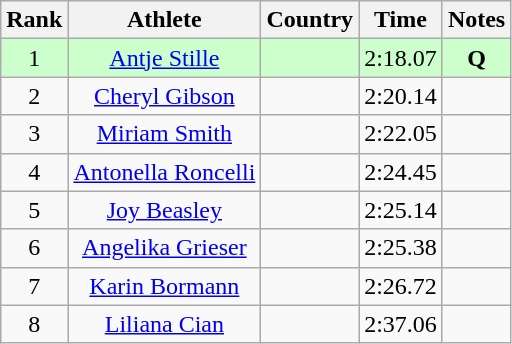<table class="wikitable sortable" style="text-align:center">
<tr>
<th>Rank</th>
<th>Athlete</th>
<th>Country</th>
<th>Time</th>
<th>Notes</th>
</tr>
<tr bgcolor=ccffcc>
<td>1</td>
<td><a href='#'>Antje Stille</a></td>
<td align=left></td>
<td>2:18.07</td>
<td><strong>Q </strong></td>
</tr>
<tr>
<td>2</td>
<td><a href='#'>Cheryl Gibson</a></td>
<td align=left></td>
<td>2:20.14</td>
<td><strong> </strong></td>
</tr>
<tr>
<td>3</td>
<td><a href='#'>Miriam Smith</a></td>
<td align=left></td>
<td>2:22.05</td>
<td><strong> </strong></td>
</tr>
<tr>
<td>4</td>
<td><a href='#'>Antonella Roncelli</a></td>
<td align=left></td>
<td>2:24.45</td>
<td><strong> </strong></td>
</tr>
<tr>
<td>5</td>
<td><a href='#'>Joy Beasley</a></td>
<td align=left></td>
<td>2:25.14</td>
<td><strong> </strong></td>
</tr>
<tr>
<td>6</td>
<td><a href='#'>Angelika Grieser</a></td>
<td align=left></td>
<td>2:25.38</td>
<td><strong> </strong></td>
</tr>
<tr>
<td>7</td>
<td><a href='#'>Karin Bormann</a></td>
<td align=left></td>
<td>2:26.72</td>
<td><strong> </strong></td>
</tr>
<tr>
<td>8</td>
<td><a href='#'>Liliana Cian</a></td>
<td align=left></td>
<td>2:37.06</td>
<td><strong> </strong></td>
</tr>
</table>
